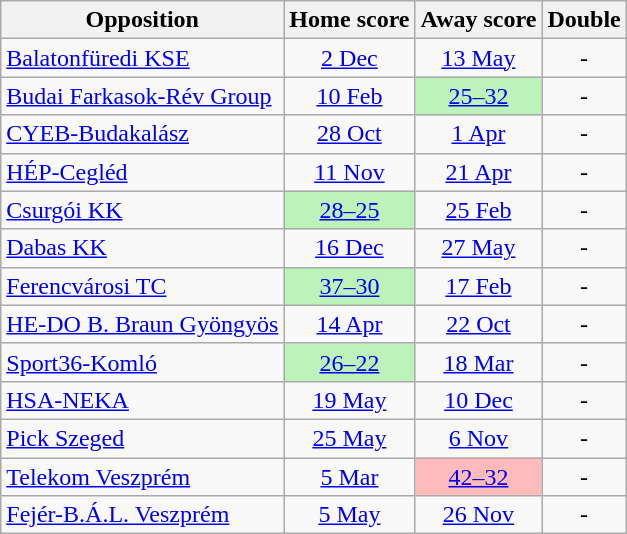<table class="wikitable" style="text-align: center;">
<tr>
<th>Opposition</th>
<th>Home score</th>
<th>Away score</th>
<th>Double</th>
</tr>
<tr>
<td align="left"><a href='#'>Balatonfüredi KSE</a></td>
<td><a href='#'>2 Dec</a></td>
<td><a href='#'>13 May</a></td>
<td><em> -</em></td>
</tr>
<tr>
<td align="left"><a href='#'>Budai Farkasok-Rév Group</a></td>
<td><a href='#'>10 Feb</a></td>
<td bgcolor=#BBF3BB><a href='#'>25–32</a></td>
<td><em> -</em></td>
</tr>
<tr>
<td align="left"><a href='#'>CYEB-Budakalász</a></td>
<td><a href='#'>28 Oct</a></td>
<td><a href='#'>1 Apr</a></td>
<td><em> -</em></td>
</tr>
<tr>
<td align="left"><a href='#'>HÉP-Cegléd</a></td>
<td><a href='#'>11 Nov</a></td>
<td><a href='#'>21 Apr</a></td>
<td><em> -</em></td>
</tr>
<tr>
<td align="left"><a href='#'>Csurgói KK</a></td>
<td bgcolor=#BBF3BB><a href='#'>28–25</a></td>
<td><a href='#'>25 Feb</a></td>
<td><em> -</em></td>
</tr>
<tr>
<td align="left"><a href='#'>Dabas KK</a></td>
<td><a href='#'>16 Dec</a></td>
<td><a href='#'>27 May</a></td>
<td><em> -</em></td>
</tr>
<tr>
<td align="left"><a href='#'>Ferencvárosi TC</a></td>
<td bgcolor=#BBF3BB><a href='#'>37–30</a></td>
<td><a href='#'>17 Feb</a></td>
<td><em> -</em></td>
</tr>
<tr>
<td align="left"><a href='#'>HE-DO B. Braun Gyöngyös</a></td>
<td><a href='#'>14 Apr</a></td>
<td><a href='#'>22 Oct</a></td>
<td><em> -</em></td>
</tr>
<tr>
<td align="left"><a href='#'>Sport36-Komló</a></td>
<td bgcolor=#BBF3BB><a href='#'>26–22</a></td>
<td><a href='#'>18 Mar</a></td>
<td><em> -</em></td>
</tr>
<tr>
<td align="left"><a href='#'>HSA-NEKA</a></td>
<td><a href='#'>19 May</a></td>
<td><a href='#'>10 Dec</a></td>
<td><em> -</em></td>
</tr>
<tr>
<td align="left"><a href='#'>Pick Szeged</a></td>
<td><a href='#'>25 May</a></td>
<td><a href='#'>6 Nov</a></td>
<td><em> -</em></td>
</tr>
<tr>
<td align="left"><a href='#'>Telekom Veszprém</a></td>
<td><a href='#'>5 Mar</a></td>
<td bgcolor=#FFBBBB><a href='#'>42–32</a></td>
<td><em> -</em></td>
</tr>
<tr>
<td align="left"><a href='#'>Fejér-B.Á.L. Veszprém</a></td>
<td><a href='#'>5 May</a></td>
<td><a href='#'>26 Nov</a></td>
<td><em> -</em></td>
</tr>
</table>
